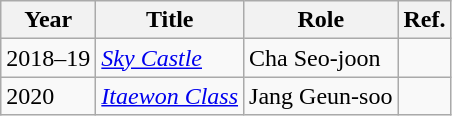<table class="wikitable sortable plainrowheaders">
<tr>
<th>Year</th>
<th>Title</th>
<th>Role</th>
<th>Ref.</th>
</tr>
<tr>
<td>2018–19</td>
<td><em><a href='#'>Sky Castle</a></em></td>
<td>Cha Seo-joon</td>
<td></td>
</tr>
<tr>
<td>2020</td>
<td><em><a href='#'>Itaewon Class</a></em></td>
<td>Jang Geun-soo</td>
<td></td>
</tr>
</table>
